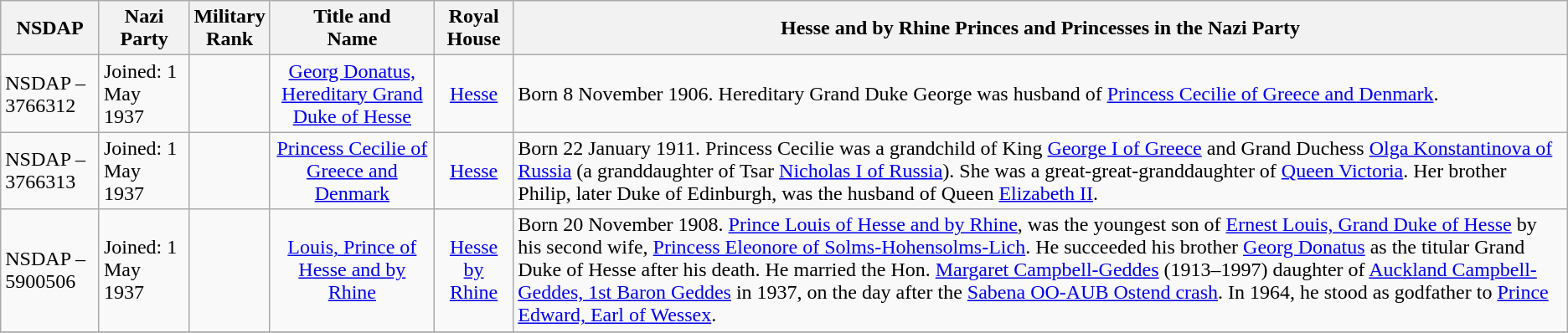<table class="wikitable">
<tr>
<th>NSDAP</th>
<th>Nazi Party</th>
<th>Military<br>Rank</th>
<th>Title and<br>Name</th>
<th>Royal<br>House</th>
<th>Hesse and by Rhine Princes and Princesses in the Nazi Party</th>
</tr>
<tr>
<td>NSDAP – 3766312</td>
<td>Joined: 1 May 1937</td>
<td></td>
<td align="center"><a href='#'>Georg Donatus, Hereditary Grand Duke of Hesse</a></td>
<td align="center"><a href='#'>Hesse</a></td>
<td>Born 8 November 1906. Hereditary Grand Duke George was husband of <a href='#'>Princess Cecilie of Greece and Denmark</a>.</td>
</tr>
<tr>
<td>NSDAP – 3766313</td>
<td>Joined: 1 May 1937</td>
<td></td>
<td align="center"><a href='#'>Princess Cecilie of Greece and Denmark</a></td>
<td align="center"><a href='#'>Hesse</a></td>
<td>Born 22 January 1911. Princess Cecilie was a grandchild of King <a href='#'>George I of Greece</a> and Grand Duchess <a href='#'>Olga Konstantinova of Russia</a> (a granddaughter of Tsar <a href='#'>Nicholas I of Russia</a>). She was a great-great-granddaughter of <a href='#'>Queen Victoria</a>. Her brother Philip, later Duke of Edinburgh, was the husband of Queen <a href='#'>Elizabeth II</a>.</td>
</tr>
<tr>
<td>NSDAP – 5900506</td>
<td>Joined: 1 May 1937</td>
<td></td>
<td align="center"><a href='#'>Louis, Prince of Hesse and by Rhine</a></td>
<td align="center"><a href='#'>Hesse by Rhine</a></td>
<td> Born 20 November 1908. <a href='#'>Prince Louis of Hesse and by Rhine</a>, was the youngest son of <a href='#'>Ernest Louis, Grand Duke of Hesse</a> by his second wife, <a href='#'>Princess Eleonore of Solms-Hohensolms-Lich</a>. He succeeded his brother <a href='#'>Georg Donatus</a> as the titular Grand Duke of Hesse after his death. He married the Hon. <a href='#'>Margaret Campbell-Geddes</a> (1913–1997) daughter of <a href='#'>Auckland Campbell-Geddes, 1st Baron Geddes</a> in 1937, on the day after the <a href='#'>Sabena OO-AUB Ostend crash</a>. In 1964, he stood as godfather to <a href='#'>Prince Edward, Earl of Wessex</a>.</td>
</tr>
<tr>
</tr>
</table>
